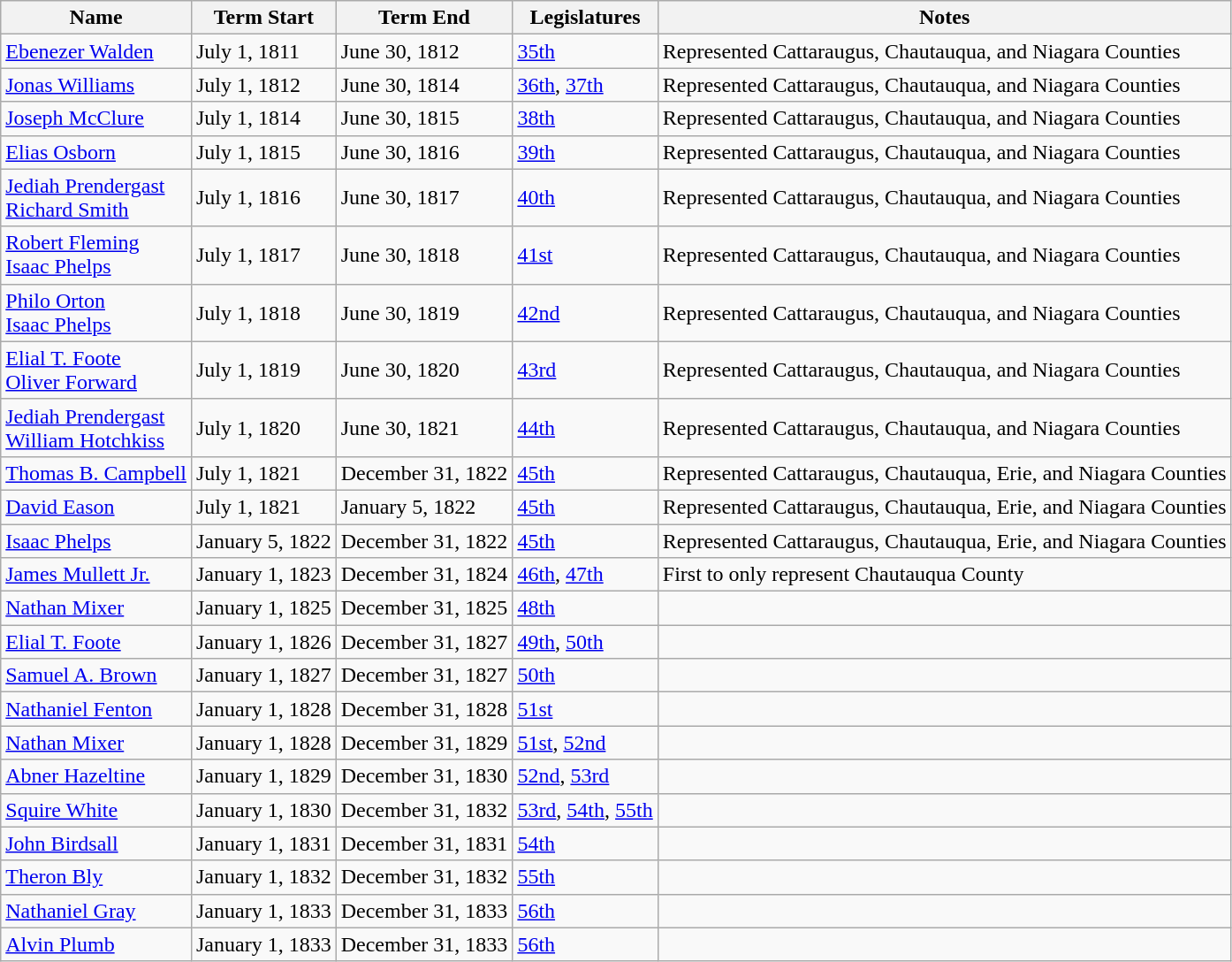<table class="wikitable" border="1">
<tr>
<th>Name</th>
<th>Term Start</th>
<th>Term End</th>
<th>Legislatures</th>
<th>Notes</th>
</tr>
<tr>
<td><a href='#'>Ebenezer Walden</a></td>
<td>July 1, 1811</td>
<td>June 30, 1812</td>
<td><a href='#'>35th</a></td>
<td>Represented Cattaraugus, Chautauqua, and Niagara Counties</td>
</tr>
<tr>
<td><a href='#'>Jonas Williams</a></td>
<td>July 1, 1812</td>
<td>June 30, 1814</td>
<td><a href='#'>36th</a>, <a href='#'>37th</a></td>
<td>Represented Cattaraugus, Chautauqua, and Niagara Counties</td>
</tr>
<tr>
<td><a href='#'>Joseph McClure</a></td>
<td>July 1, 1814</td>
<td>June 30, 1815</td>
<td><a href='#'>38th</a></td>
<td>Represented Cattaraugus, Chautauqua, and Niagara Counties</td>
</tr>
<tr>
<td><a href='#'>Elias Osborn</a></td>
<td>July 1, 1815</td>
<td>June 30, 1816</td>
<td><a href='#'>39th</a></td>
<td>Represented Cattaraugus, Chautauqua, and Niagara Counties</td>
</tr>
<tr>
<td><a href='#'>Jediah Prendergast</a><br><a href='#'>Richard Smith</a></td>
<td>July 1, 1816</td>
<td>June 30, 1817</td>
<td><a href='#'>40th</a></td>
<td>Represented Cattaraugus, Chautauqua, and Niagara Counties</td>
</tr>
<tr>
<td><a href='#'>Robert Fleming</a><br><a href='#'>Isaac Phelps</a></td>
<td>July 1, 1817</td>
<td>June 30, 1818</td>
<td><a href='#'>41st</a></td>
<td>Represented Cattaraugus, Chautauqua, and Niagara Counties</td>
</tr>
<tr>
<td><a href='#'>Philo Orton</a><br><a href='#'>Isaac Phelps</a></td>
<td>July 1, 1818</td>
<td>June 30, 1819</td>
<td><a href='#'>42nd</a></td>
<td>Represented Cattaraugus, Chautauqua, and Niagara Counties</td>
</tr>
<tr>
<td><a href='#'>Elial T. Foote</a><br><a href='#'>Oliver Forward</a></td>
<td>July 1, 1819</td>
<td>June 30, 1820</td>
<td><a href='#'>43rd</a></td>
<td>Represented Cattaraugus, Chautauqua, and Niagara Counties</td>
</tr>
<tr>
<td><a href='#'>Jediah Prendergast</a><br><a href='#'>William Hotchkiss</a></td>
<td>July 1, 1820</td>
<td>June 30, 1821</td>
<td><a href='#'>44th</a></td>
<td>Represented Cattaraugus, Chautauqua, and Niagara Counties</td>
</tr>
<tr>
<td><a href='#'>Thomas B. Campbell</a></td>
<td>July 1, 1821</td>
<td>December 31, 1822</td>
<td><a href='#'>45th</a></td>
<td>Represented Cattaraugus, Chautauqua, Erie, and Niagara Counties</td>
</tr>
<tr>
<td><a href='#'>David Eason</a></td>
<td>July 1, 1821</td>
<td>January 5, 1822</td>
<td><a href='#'>45th</a></td>
<td>Represented Cattaraugus, Chautauqua, Erie, and Niagara Counties</td>
</tr>
<tr>
<td><a href='#'>Isaac Phelps</a></td>
<td>January 5, 1822</td>
<td>December 31, 1822</td>
<td><a href='#'>45th</a></td>
<td>Represented Cattaraugus, Chautauqua, Erie, and Niagara Counties</td>
</tr>
<tr>
<td><a href='#'>James Mullett Jr.</a></td>
<td>January 1, 1823</td>
<td>December 31, 1824</td>
<td><a href='#'>46th</a>, <a href='#'>47th</a></td>
<td>First to only represent Chautauqua County</td>
</tr>
<tr>
<td><a href='#'>Nathan Mixer</a></td>
<td>January 1, 1825</td>
<td>December 31, 1825</td>
<td><a href='#'>48th</a></td>
<td></td>
</tr>
<tr>
<td><a href='#'>Elial T. Foote</a></td>
<td>January 1, 1826</td>
<td>December 31, 1827</td>
<td><a href='#'>49th</a>, <a href='#'>50th</a></td>
<td></td>
</tr>
<tr>
<td><a href='#'>Samuel A. Brown</a></td>
<td>January 1, 1827</td>
<td>December 31, 1827</td>
<td><a href='#'>50th</a></td>
<td></td>
</tr>
<tr>
<td><a href='#'>Nathaniel Fenton</a></td>
<td>January 1, 1828</td>
<td>December 31, 1828</td>
<td><a href='#'>51st</a></td>
<td></td>
</tr>
<tr>
<td><a href='#'>Nathan Mixer</a></td>
<td>January 1, 1828</td>
<td>December 31, 1829</td>
<td><a href='#'>51st</a>, <a href='#'>52nd</a></td>
<td></td>
</tr>
<tr>
<td><a href='#'>Abner Hazeltine</a></td>
<td>January 1, 1829</td>
<td>December 31, 1830</td>
<td><a href='#'>52nd</a>, <a href='#'>53rd</a></td>
<td></td>
</tr>
<tr>
<td><a href='#'>Squire White</a></td>
<td>January 1, 1830</td>
<td>December 31, 1832</td>
<td><a href='#'>53rd</a>, <a href='#'>54th</a>, <a href='#'>55th</a></td>
<td></td>
</tr>
<tr>
<td><a href='#'>John Birdsall</a></td>
<td>January 1, 1831</td>
<td>December 31, 1831</td>
<td><a href='#'>54th</a></td>
<td></td>
</tr>
<tr>
<td><a href='#'>Theron Bly</a></td>
<td>January 1, 1832</td>
<td>December 31, 1832</td>
<td><a href='#'>55th</a></td>
<td></td>
</tr>
<tr>
<td><a href='#'>Nathaniel Gray</a></td>
<td>January 1, 1833</td>
<td>December 31, 1833</td>
<td><a href='#'>56th</a></td>
<td></td>
</tr>
<tr>
<td><a href='#'>Alvin Plumb</a></td>
<td>January 1, 1833</td>
<td>December 31, 1833</td>
<td><a href='#'>56th</a></td>
<td></td>
</tr>
</table>
